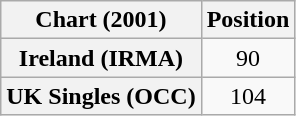<table class="wikitable plainrowheaders" style="text-align:center">
<tr>
<th>Chart (2001)</th>
<th>Position</th>
</tr>
<tr>
<th scope="row">Ireland (IRMA)</th>
<td>90</td>
</tr>
<tr>
<th scope="row">UK Singles (OCC)</th>
<td>104</td>
</tr>
</table>
